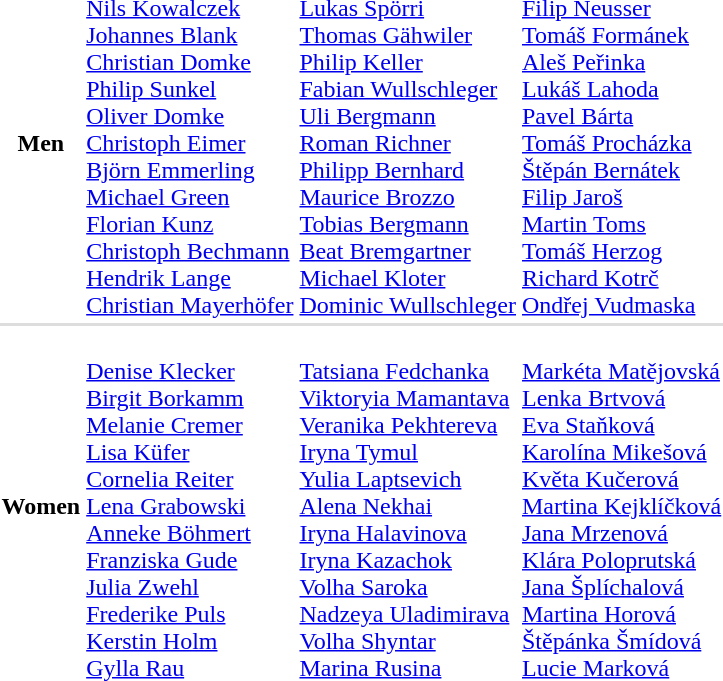<table>
<tr>
<th scope="row">Men</th>
<td><br><a href='#'>Nils Kowalczek</a><br><a href='#'>Johannes Blank</a><br><a href='#'>Christian Domke</a><br><a href='#'>Philip Sunkel</a><br><a href='#'>Oliver Domke</a><br><a href='#'>Christoph Eimer</a><br><a href='#'>Björn Emmerling</a><br><a href='#'>Michael Green</a><br><a href='#'>Florian Kunz</a><br><a href='#'>Christoph Bechmann</a><br><a href='#'>Hendrik Lange</a><br><a href='#'>Christian Mayerhöfer</a></td>
<td><br><a href='#'>Lukas Spörri</a><br><a href='#'>Thomas Gähwiler</a><br><a href='#'>Philip Keller</a><br><a href='#'>Fabian Wullschleger</a><br><a href='#'>Uli Bergmann</a><br><a href='#'>Roman Richner</a><br><a href='#'>Philipp Bernhard</a><br><a href='#'>Maurice Brozzo</a><br><a href='#'>Tobias Bergmann</a><br><a href='#'>Beat Bremgartner</a><br><a href='#'>Michael Kloter</a><br><a href='#'>Dominic Wullschleger</a></td>
<td><br><a href='#'>Filip Neusser</a><br><a href='#'>Tomáš Formánek</a><br><a href='#'>Aleš Peřinka</a><br><a href='#'>Lukáš Lahoda</a><br><a href='#'>Pavel Bárta</a><br><a href='#'>Tomáš Procházka</a><br><a href='#'>Štěpán Bernátek</a><br><a href='#'>Filip Jaroš</a><br><a href='#'>Martin Toms</a><br><a href='#'>Tomáš Herzog</a><br><a href='#'>Richard Kotrč</a><br><a href='#'>Ondřej Vudmaska</a></td>
</tr>
<tr bgcolor=#DDDDDD>
<td colspan=4></td>
</tr>
<tr>
<th scope="row">Women</th>
<td><br><a href='#'>Denise Klecker</a><br><a href='#'>Birgit Borkamm</a><br><a href='#'>Melanie Cremer</a><br><a href='#'>Lisa Küfer</a><br><a href='#'>Cornelia Reiter</a><br><a href='#'>Lena Grabowski</a><br><a href='#'>Anneke Böhmert</a><br><a href='#'>Franziska Gude</a><br><a href='#'>Julia Zwehl</a><br><a href='#'>Frederike Puls</a><br><a href='#'>Kerstin Holm</a><br><a href='#'>Gylla Rau</a></td>
<td><br><a href='#'>Tatsiana Fedchanka</a><br><a href='#'>Viktoryia Mamantava</a><br><a href='#'>Veranika Pekhtereva</a><br><a href='#'>Iryna Tymul</a><br><a href='#'>Yulia Laptsevich</a><br><a href='#'>Alena Nekhai</a><br><a href='#'>Iryna Halavinova</a><br><a href='#'>Iryna Kazachok</a><br><a href='#'>Volha Saroka</a><br><a href='#'>Nadzeya Uladimirava</a><br><a href='#'>Volha Shyntar</a><br><a href='#'>Marina Rusina</a></td>
<td><br><a href='#'>Markéta Matějovská</a><br><a href='#'>Lenka Brtvová</a><br><a href='#'>Eva Staňková</a><br><a href='#'>Karolína Mikešová</a><br><a href='#'>Květa Kučerová</a><br><a href='#'>Martina Kejklíčková</a><br><a href='#'>Jana Mrzenová</a><br><a href='#'>Klára Poloprutská</a><br><a href='#'>Jana Šplíchalová</a><br><a href='#'>Martina Horová</a><br><a href='#'>Štěpánka Šmídová</a><br><a href='#'>Lucie Marková</a></td>
</tr>
</table>
